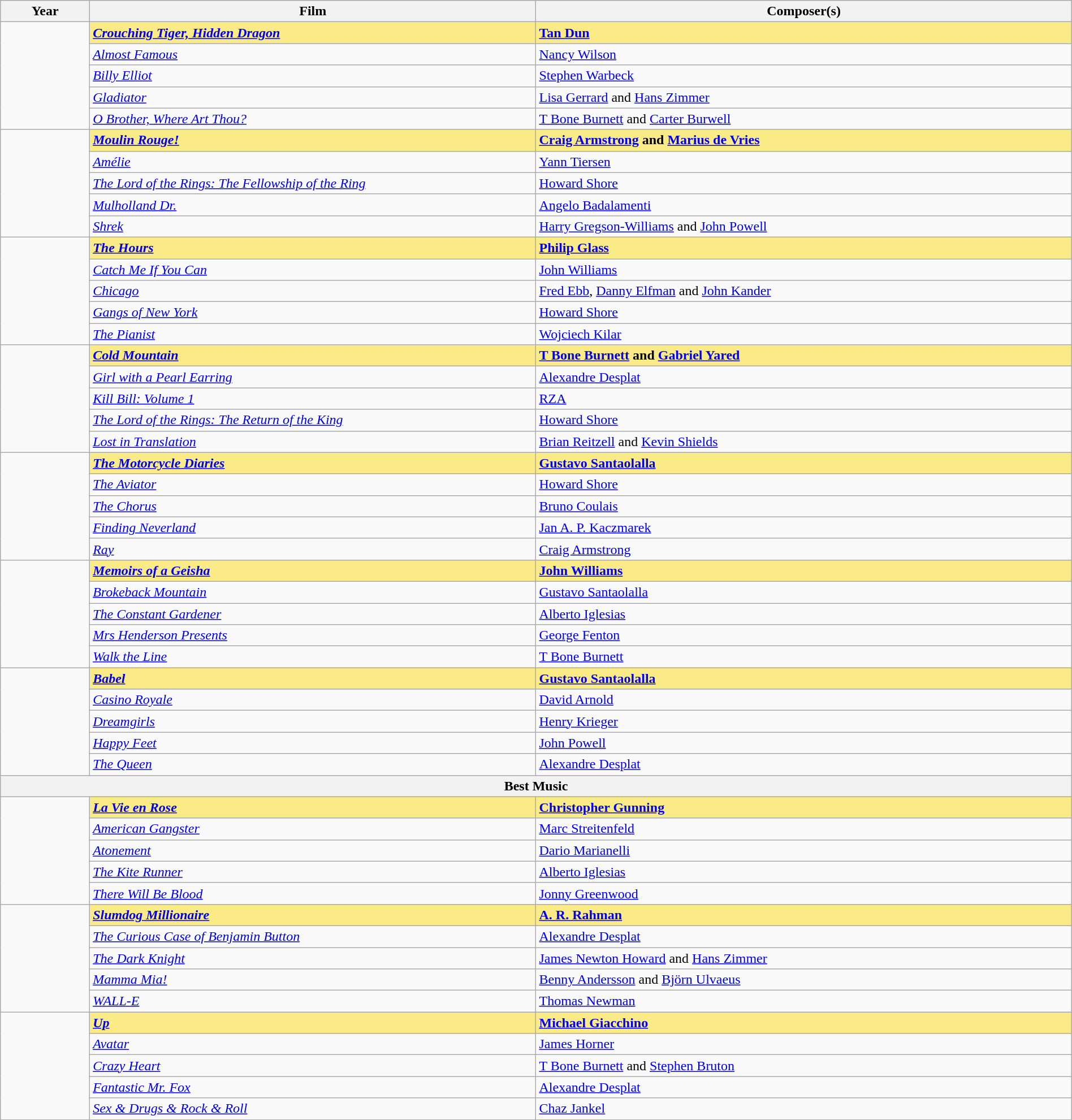<table class="wikitable" style="width:100%;" cellpadding="5">
<tr>
<th style="width:5%;">Year</th>
<th style="width:25%;">Film</th>
<th style="width:30%;">Composer(s)</th>
</tr>
<tr>
<td rowspan="5"></td>
<td style="background:#FAEB86"><strong><em><a href='#'>Crouching Tiger, Hidden Dragon</a></em></strong></td>
<td style="background:#FAEB86"><strong><a href='#'>Tan Dun</a></strong></td>
</tr>
<tr>
<td><em><a href='#'>Almost Famous</a></em></td>
<td><a href='#'>Nancy Wilson</a></td>
</tr>
<tr>
<td><em><a href='#'>Billy Elliot</a></em></td>
<td><a href='#'>Stephen Warbeck</a></td>
</tr>
<tr>
<td><em><a href='#'>Gladiator</a></em></td>
<td><a href='#'>Lisa Gerrard</a> and <a href='#'>Hans Zimmer</a></td>
</tr>
<tr>
<td><em><a href='#'>O Brother, Where Art Thou?</a></em></td>
<td><a href='#'>T Bone Burnett</a> and <a href='#'>Carter Burwell</a></td>
</tr>
<tr>
<td rowspan="5"></td>
<td style="background:#FAEB86"><strong><em><a href='#'>Moulin Rouge!</a></em></strong></td>
<td style="background:#FAEB86"><strong><a href='#'>Craig Armstrong</a> and <a href='#'>Marius de Vries</a></strong></td>
</tr>
<tr>
<td><em><a href='#'>Amélie</a></em></td>
<td><a href='#'>Yann Tiersen</a></td>
</tr>
<tr>
<td><em><a href='#'>The Lord of the Rings: The Fellowship of the Ring</a></em></td>
<td><a href='#'>Howard Shore</a></td>
</tr>
<tr>
<td><em><a href='#'>Mulholland Dr.</a></em></td>
<td><a href='#'>Angelo Badalamenti</a></td>
</tr>
<tr>
<td><em><a href='#'>Shrek</a></em></td>
<td><a href='#'>Harry Gregson-Williams</a> and <a href='#'>John Powell</a></td>
</tr>
<tr>
<td rowspan="5"></td>
<td style="background:#FAEB86"><strong><em><a href='#'>The Hours</a></em></strong></td>
<td style="background:#FAEB86"><strong><a href='#'>Philip Glass</a></strong></td>
</tr>
<tr>
<td><em><a href='#'>Catch Me If You Can</a></em></td>
<td><a href='#'>John Williams</a></td>
</tr>
<tr>
<td><em><a href='#'>Chicago</a></em></td>
<td><a href='#'>Fred Ebb</a>, <a href='#'>Danny Elfman</a> and <a href='#'>John Kander</a></td>
</tr>
<tr>
<td><em><a href='#'>Gangs of New York</a></em></td>
<td><a href='#'>Howard Shore</a></td>
</tr>
<tr>
<td><em><a href='#'>The Pianist</a></em></td>
<td><a href='#'>Wojciech Kilar</a></td>
</tr>
<tr>
<td rowspan="5"></td>
<td style="background:#FAEB86"><strong><em><a href='#'>Cold Mountain</a></em></strong></td>
<td style="background:#FAEB86"><strong><a href='#'>T Bone Burnett</a> and <a href='#'>Gabriel Yared</a></strong></td>
</tr>
<tr>
<td><em><a href='#'>Girl with a Pearl Earring</a></em></td>
<td><a href='#'>Alexandre Desplat</a></td>
</tr>
<tr>
<td><em><a href='#'>Kill Bill: Volume 1</a></em></td>
<td><a href='#'>RZA</a></td>
</tr>
<tr>
<td><em><a href='#'>The Lord of the Rings: The Return of the King</a></em></td>
<td><a href='#'>Howard Shore</a></td>
</tr>
<tr>
<td><em><a href='#'>Lost in Translation</a></em></td>
<td><a href='#'>Brian Reitzell</a> and <a href='#'>Kevin Shields</a></td>
</tr>
<tr>
<td rowspan="5"></td>
<td style="background:#FAEB86"><strong><em><a href='#'>The Motorcycle Diaries</a></em></strong></td>
<td style="background:#FAEB86"><strong><a href='#'>Gustavo Santaolalla</a></strong></td>
</tr>
<tr>
<td><em><a href='#'>The Aviator</a></em></td>
<td><a href='#'>Howard Shore</a></td>
</tr>
<tr>
<td><em><a href='#'>The Chorus</a></em></td>
<td><a href='#'>Bruno Coulais</a></td>
</tr>
<tr>
<td><em><a href='#'>Finding Neverland</a></em></td>
<td><a href='#'>Jan A. P. Kaczmarek</a></td>
</tr>
<tr>
<td><em><a href='#'>Ray</a></em></td>
<td><a href='#'>Craig Armstrong</a></td>
</tr>
<tr>
<td rowspan="5"></td>
<td style="background:#FAEB86"><strong><em><a href='#'>Memoirs of a Geisha</a></em></strong></td>
<td style="background:#FAEB86"><strong><a href='#'>John Williams</a></strong></td>
</tr>
<tr>
<td><em><a href='#'>Brokeback Mountain</a></em></td>
<td><a href='#'>Gustavo Santaolalla</a></td>
</tr>
<tr>
<td><em><a href='#'>The Constant Gardener</a></em></td>
<td><a href='#'>Alberto Iglesias</a></td>
</tr>
<tr>
<td><em><a href='#'>Mrs Henderson Presents</a></em></td>
<td><a href='#'>George Fenton</a></td>
</tr>
<tr>
<td><em><a href='#'>Walk the Line</a></em></td>
<td><a href='#'>T Bone Burnett</a></td>
</tr>
<tr>
<td rowspan="5"></td>
<td style="background:#FAEB86"><strong><em><a href='#'>Babel</a></em></strong></td>
<td style="background:#FAEB86"><strong><a href='#'>Gustavo Santaolalla</a></strong></td>
</tr>
<tr>
<td><em><a href='#'>Casino Royale</a></em></td>
<td><a href='#'>David Arnold</a></td>
</tr>
<tr>
<td><em><a href='#'>Dreamgirls</a></em></td>
<td><a href='#'>Henry Krieger</a></td>
</tr>
<tr>
<td><em><a href='#'>Happy Feet</a></em></td>
<td><a href='#'>John Powell</a></td>
</tr>
<tr>
<td><em><a href='#'>The Queen</a></em></td>
<td><a href='#'>Alexandre Desplat</a></td>
</tr>
<tr>
<th colspan="3">Best Music</th>
</tr>
<tr>
<td rowspan="5"></td>
<td style="background:#FAEB86"><strong><em><a href='#'>La Vie en Rose</a></em></strong></td>
<td style="background:#FAEB86"><strong><a href='#'>Christopher Gunning</a></strong></td>
</tr>
<tr>
<td><em><a href='#'>American Gangster</a></em></td>
<td><a href='#'>Marc Streitenfeld</a></td>
</tr>
<tr>
<td><em><a href='#'>Atonement</a></em></td>
<td><a href='#'>Dario Marianelli</a></td>
</tr>
<tr>
<td><em><a href='#'>The Kite Runner</a></em></td>
<td><a href='#'>Alberto Iglesias</a></td>
</tr>
<tr>
<td><em><a href='#'>There Will Be Blood</a></em></td>
<td><a href='#'>Jonny Greenwood</a></td>
</tr>
<tr>
<td rowspan="5"></td>
<td style="background:#FAEB86"><strong><em><a href='#'>Slumdog Millionaire</a></em></strong></td>
<td style="background:#FAEB86"><strong><a href='#'>A. R. Rahman</a></strong></td>
</tr>
<tr>
<td><em><a href='#'>The Curious Case of Benjamin Button</a></em></td>
<td><a href='#'>Alexandre Desplat</a></td>
</tr>
<tr>
<td><em><a href='#'>The Dark Knight</a></em></td>
<td><a href='#'>James Newton Howard</a> and <a href='#'>Hans Zimmer</a></td>
</tr>
<tr>
<td><em><a href='#'>Mamma Mia!</a></em></td>
<td><a href='#'>Benny Andersson</a> and <a href='#'>Björn Ulvaeus</a></td>
</tr>
<tr>
<td><em><a href='#'>WALL-E</a></em></td>
<td><a href='#'>Thomas Newman</a></td>
</tr>
<tr>
<td rowspan="5"></td>
<td style="background:#FAEB86"><strong><em><a href='#'>Up</a></em></strong></td>
<td style="background:#FAEB86"><strong><a href='#'>Michael Giacchino</a></strong></td>
</tr>
<tr>
<td><em><a href='#'>Avatar</a></em></td>
<td><a href='#'>James Horner</a></td>
</tr>
<tr>
<td><em><a href='#'>Crazy Heart</a></em></td>
<td><a href='#'>T Bone Burnett</a> and <a href='#'>Stephen Bruton</a></td>
</tr>
<tr>
<td><em><a href='#'>Fantastic Mr. Fox</a></em></td>
<td><a href='#'>Alexandre Desplat</a></td>
</tr>
<tr>
<td><em><a href='#'>Sex & Drugs & Rock & Roll</a></em></td>
<td><a href='#'>Chaz Jankel</a></td>
</tr>
</table>
